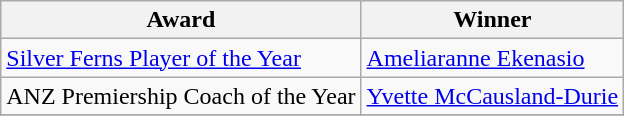<table class="wikitable collapsible">
<tr>
<th>Award</th>
<th>Winner</th>
</tr>
<tr>
<td><a href='#'>Silver Ferns Player of the Year</a></td>
<td><a href='#'>Ameliaranne Ekenasio</a></td>
</tr>
<tr>
<td>ANZ Premiership Coach of the Year</td>
<td><a href='#'>Yvette McCausland-Durie</a></td>
</tr>
<tr>
</tr>
</table>
